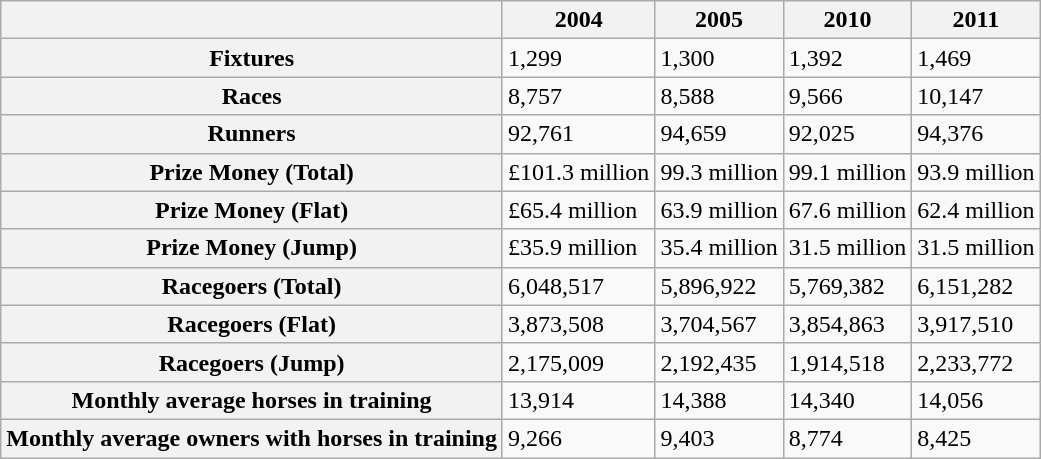<table class="wikitable">
<tr>
<th></th>
<th>2004</th>
<th>2005</th>
<th>2010</th>
<th>2011</th>
</tr>
<tr>
<th>Fixtures</th>
<td>1,299</td>
<td>1,300</td>
<td>1,392</td>
<td>1,469</td>
</tr>
<tr>
<th>Races</th>
<td>8,757</td>
<td>8,588</td>
<td>9,566</td>
<td>10,147</td>
</tr>
<tr>
<th>Runners</th>
<td>92,761</td>
<td>94,659</td>
<td>92,025</td>
<td>94,376</td>
</tr>
<tr>
<th>Prize Money (Total)</th>
<td>£101.3 million</td>
<td>99.3 million</td>
<td>99.1 million</td>
<td>93.9 million</td>
</tr>
<tr>
<th>Prize Money (Flat)</th>
<td>£65.4 million</td>
<td>63.9 million</td>
<td>67.6 million</td>
<td>62.4 million</td>
</tr>
<tr>
<th>Prize Money (Jump)</th>
<td>£35.9 million</td>
<td>35.4 million</td>
<td>31.5 million</td>
<td>31.5 million</td>
</tr>
<tr>
<th>Racegoers (Total)</th>
<td>6,048,517</td>
<td>5,896,922</td>
<td>5,769,382</td>
<td>6,151,282</td>
</tr>
<tr>
<th>Racegoers (Flat)</th>
<td>3,873,508</td>
<td>3,704,567</td>
<td>3,854,863</td>
<td>3,917,510</td>
</tr>
<tr>
<th>Racegoers (Jump)</th>
<td>2,175,009</td>
<td>2,192,435</td>
<td>1,914,518</td>
<td>2,233,772</td>
</tr>
<tr>
<th>Monthly average horses in training</th>
<td>13,914</td>
<td>14,388</td>
<td>14,340</td>
<td>14,056</td>
</tr>
<tr>
<th>Monthly average owners with horses in training</th>
<td>9,266</td>
<td>9,403</td>
<td>8,774</td>
<td>8,425</td>
</tr>
</table>
